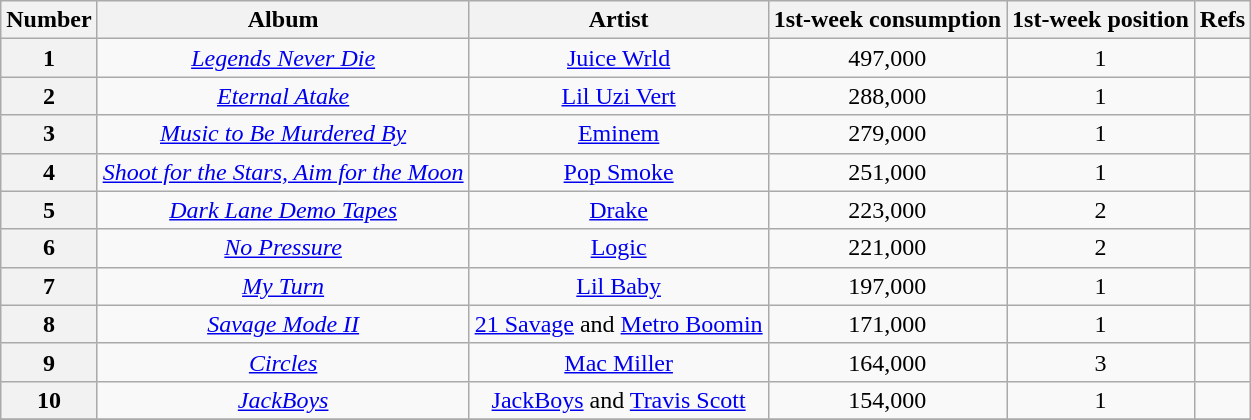<table class="wikitable sortable" style="text-align:center;">
<tr>
<th scope="col">Number</th>
<th scope="col">Album</th>
<th scope="col">Artist</th>
<th scope="col">1st-week consumption</th>
<th scope="col">1st-week position</th>
<th scope="col">Refs</th>
</tr>
<tr>
<th scope="row">1</th>
<td><em><a href='#'>Legends Never Die</a></em></td>
<td><a href='#'>Juice Wrld</a></td>
<td>497,000</td>
<td>1</td>
<td></td>
</tr>
<tr>
<th scope="row">2</th>
<td><em><a href='#'>Eternal Atake</a></em></td>
<td><a href='#'>Lil Uzi Vert</a></td>
<td>288,000</td>
<td>1</td>
<td></td>
</tr>
<tr>
<th scope="row">3</th>
<td><em><a href='#'>Music to Be Murdered By</a></em></td>
<td><a href='#'>Eminem</a></td>
<td>279,000</td>
<td>1</td>
<td></td>
</tr>
<tr>
<th scope="row">4</th>
<td><em><a href='#'>Shoot for the Stars, Aim for the Moon</a></em></td>
<td><a href='#'>Pop Smoke</a></td>
<td>251,000</td>
<td>1</td>
<td></td>
</tr>
<tr>
<th scope="row">5</th>
<td><em><a href='#'>Dark Lane Demo Tapes</a></em></td>
<td><a href='#'>Drake</a></td>
<td>223,000</td>
<td>2</td>
<td></td>
</tr>
<tr>
<th scope="row">6</th>
<td><em><a href='#'>No Pressure</a></em></td>
<td><a href='#'>Logic</a></td>
<td>221,000</td>
<td>2</td>
<td></td>
</tr>
<tr>
<th scope="row">7</th>
<td><em><a href='#'>My Turn</a></em></td>
<td><a href='#'>Lil Baby</a></td>
<td>197,000</td>
<td>1</td>
<td></td>
</tr>
<tr>
<th scope="row">8</th>
<td><em><a href='#'>Savage Mode II</a></em></td>
<td><a href='#'>21 Savage</a> and <a href='#'>Metro Boomin</a></td>
<td>171,000</td>
<td>1</td>
<td></td>
</tr>
<tr>
<th scope="row">9</th>
<td><em><a href='#'>Circles</a></em></td>
<td><a href='#'>Mac Miller</a></td>
<td>164,000</td>
<td>3</td>
<td></td>
</tr>
<tr>
<th scope="row">10</th>
<td><em><a href='#'>JackBoys</a></em></td>
<td><a href='#'>JackBoys</a> and <a href='#'>Travis Scott</a></td>
<td>154,000</td>
<td>1</td>
<td></td>
</tr>
<tr>
</tr>
</table>
